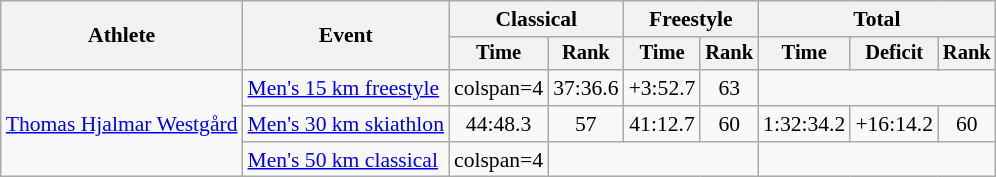<table class="wikitable" style="font-size:90%">
<tr>
<th rowspan=2>Athlete</th>
<th rowspan=2>Event</th>
<th colspan=2>Classical</th>
<th colspan=2>Freestyle</th>
<th colspan=3>Total</th>
</tr>
<tr style="font-size:95%">
<th>Time</th>
<th>Rank</th>
<th>Time</th>
<th>Rank</th>
<th>Time</th>
<th>Deficit</th>
<th>Rank</th>
</tr>
<tr align=center>
<td align=left rowspan=3><a href='#'>Thomas Hjalmar Westgård</a></td>
<td align=left><a href='#'>Men's 15 km freestyle</a></td>
<td>colspan=4 </td>
<td>37:36.6</td>
<td>+3:52.7</td>
<td>63</td>
</tr>
<tr align=center>
<td align=left><a href='#'>Men's 30 km skiathlon</a></td>
<td>44:48.3</td>
<td>57</td>
<td>41:12.7</td>
<td>60</td>
<td>1:32:34.2</td>
<td>+16:14.2</td>
<td>60</td>
</tr>
<tr align=center>
<td align=left><a href='#'>Men's 50 km classical</a></td>
<td>colspan=4 </td>
<td colspan=3></td>
</tr>
</table>
